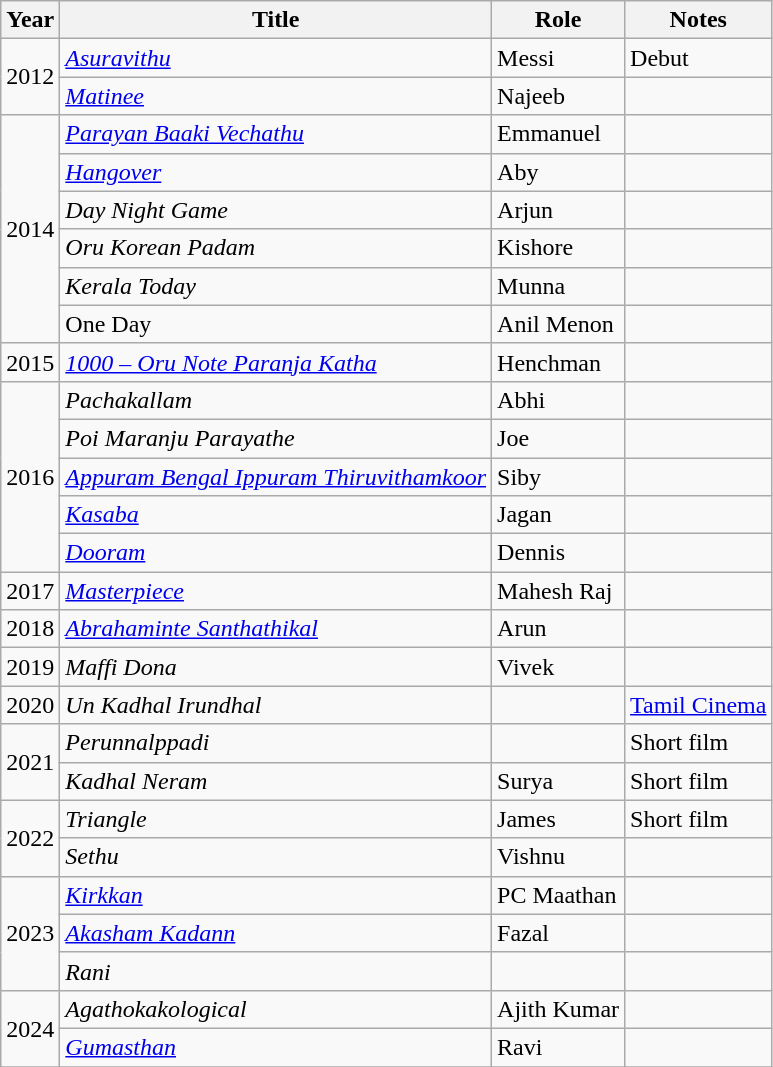<table class="wikitable sortable">
<tr>
<th>Year</th>
<th>Title</th>
<th>Role</th>
<th class="unsortable">Notes</th>
</tr>
<tr>
<td rowspan="2">2012</td>
<td><em><a href='#'>Asuravithu</a></em></td>
<td>Messi</td>
<td>Debut</td>
</tr>
<tr>
<td><em><a href='#'>Matinee</a></em></td>
<td>Najeeb</td>
<td></td>
</tr>
<tr>
<td rowspan="6">2014</td>
<td><em><a href='#'>Parayan Baaki Vechathu</a></em></td>
<td>Emmanuel</td>
<td></td>
</tr>
<tr>
<td><em><a href='#'>Hangover</a></em></td>
<td>Aby</td>
<td></td>
</tr>
<tr>
<td><em>Day Night Game</em></td>
<td>Arjun</td>
<td></td>
</tr>
<tr>
<td><em>Oru Korean Padam</em></td>
<td>Kishore</td>
<td></td>
</tr>
<tr>
<td><em>Kerala Today</em></td>
<td>Munna</td>
<td></td>
</tr>
<tr>
<td>One Day</td>
<td>Anil Menon</td>
<td></td>
</tr>
<tr>
<td>2015</td>
<td><em><a href='#'>1000 – Oru Note Paranja Katha</a></em></td>
<td>Henchman</td>
<td></td>
</tr>
<tr>
<td rowspan=5>2016</td>
<td><em>Pachakallam</em></td>
<td>Abhi</td>
<td></td>
</tr>
<tr>
<td><em>Poi Maranju Parayathe</em></td>
<td>Joe</td>
<td></td>
</tr>
<tr>
<td><em><a href='#'>Appuram Bengal Ippuram Thiruvithamkoor</a></em></td>
<td>Siby</td>
<td></td>
</tr>
<tr>
<td><em><a href='#'>Kasaba</a></em></td>
<td>Jagan</td>
<td></td>
</tr>
<tr>
<td><em><a href='#'>Dooram</a></em></td>
<td>Dennis</td>
<td></td>
</tr>
<tr>
<td>2017</td>
<td><em><a href='#'>Masterpiece</a></em></td>
<td>Mahesh Raj</td>
<td></td>
</tr>
<tr>
<td>2018</td>
<td><em><a href='#'>Abrahaminte Santhathikal</a></em></td>
<td>Arun</td>
<td></td>
</tr>
<tr>
<td>2019</td>
<td><em>Maffi Dona</em></td>
<td>Vivek</td>
<td></td>
</tr>
<tr>
<td>2020</td>
<td><em>Un Kadhal Irundhal</em></td>
<td></td>
<td><a href='#'>Tamil Cinema</a></td>
</tr>
<tr>
<td rowspan=2>2021</td>
<td><em>Perunnalppadi</em></td>
<td></td>
<td>Short film</td>
</tr>
<tr>
<td><em>Kadhal Neram</em></td>
<td>Surya</td>
<td>Short film</td>
</tr>
<tr>
<td rowspan=2>2022</td>
<td><em>Triangle</em></td>
<td>James</td>
<td>Short film</td>
</tr>
<tr>
<td><em>Sethu</em></td>
<td>Vishnu</td>
<td></td>
</tr>
<tr>
<td rowspan=3>2023</td>
<td><em><a href='#'>Kirkkan</a></em></td>
<td>PC Maathan</td>
<td></td>
</tr>
<tr>
<td><em><a href='#'>Akasham Kadann</a></em></td>
<td>Fazal</td>
<td></td>
</tr>
<tr>
<td><em>Rani</em></td>
<td></td>
<td></td>
</tr>
<tr>
<td rowspan=2>2024</td>
<td><em>Agathokakological</em></td>
<td>Ajith Kumar</td>
<td></td>
</tr>
<tr>
<td><em> <a href='#'>Gumasthan</a></em></td>
<td>Ravi</td>
<td></td>
</tr>
<tr>
</tr>
</table>
